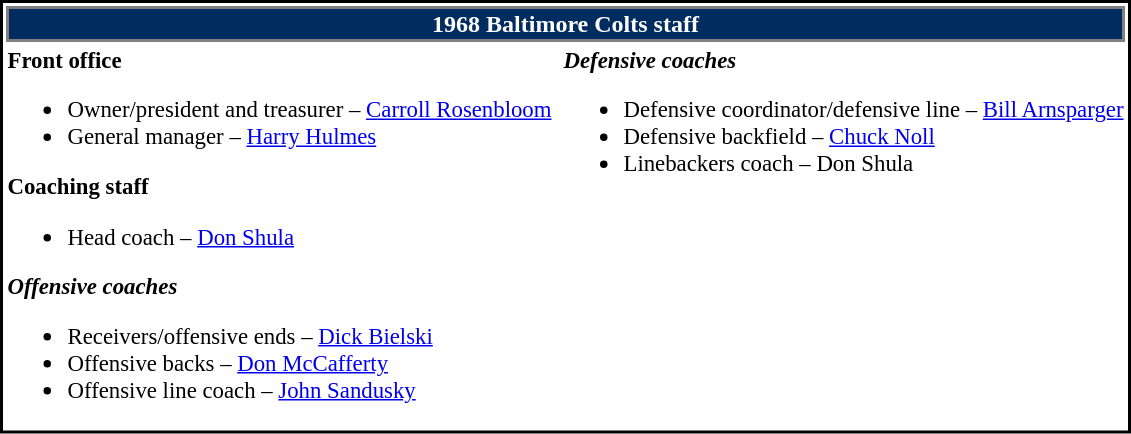<table class="toccolours" style="text-align: left; border: 2px solid black;">
<tr>
<th colspan="7" style="text-align:center;border:2px solid grey; background-color:#002c5f;color:white;">1968 Baltimore Colts staff</th>
</tr>
<tr>
<td style="font-size:95%;" valign="top"><strong>Front office</strong><br><ul><li>Owner/president and treasurer – <a href='#'>Carroll Rosenbloom</a></li><li>General manager – <a href='#'>Harry Hulmes</a></li></ul><strong>Coaching staff</strong><ul><li>Head coach – <a href='#'>Don Shula</a></li></ul><strong><em>Offensive coaches</em></strong><ul><li>Receivers/offensive ends – <a href='#'>Dick Bielski</a></li><li>Offensive backs – <a href='#'>Don McCafferty</a></li><li>Offensive line coach – <a href='#'>John Sandusky</a></li></ul></td>
<td style="width;25px;"></td>
<td style="font-size:95%" valign= "top"><strong><em>Defensive coaches</em></strong><br><ul><li>Defensive coordinator/defensive line – <a href='#'>Bill Arnsparger</a></li><li>Defensive backfield – <a href='#'>Chuck Noll</a></li><li>Linebackers coach – Don Shula</li></ul></td>
</tr>
</table>
